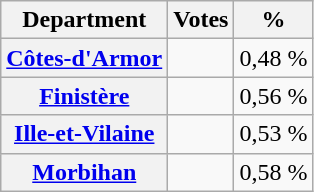<table class="wikitable sortable" style="text-align:center;">
<tr>
<th scope=col>Department</th>
<th scope="col">Votes</th>
<th scope="col">%</th>
</tr>
<tr>
<th scope=row><a href='#'>Côtes-d'Armor</a></th>
<td></td>
<td>0,48 %</td>
</tr>
<tr>
<th scope=row><a href='#'>Finistère</a></th>
<td></td>
<td>0,56 %</td>
</tr>
<tr>
<th scope=row><a href='#'>Ille-et-Vilaine</a></th>
<td></td>
<td>0,53 %</td>
</tr>
<tr>
<th scope=row><a href='#'>Morbihan</a></th>
<td></td>
<td>0,58 %</td>
</tr>
</table>
